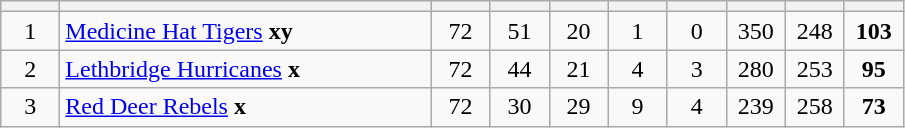<table class="wikitable sortable">
<tr>
<th style="width:2em"></th>
<th style="width:15em;" class="unsortable"></th>
<th style="width:2em;"></th>
<th style="width:2em;"></th>
<th style="width:2em;"></th>
<th style="width:2em;"></th>
<th style="width:2em;"></th>
<th style="width:2em;"></th>
<th style="width:2em;"></th>
<th style="width:2em;"></th>
</tr>
<tr style="font-weight: ; text-align: center;">
<td>1</td>
<td style="text-align:left;"><a href='#'>Medicine Hat Tigers</a> <strong>xy</strong></td>
<td>72</td>
<td>51</td>
<td>20</td>
<td>1</td>
<td>0</td>
<td>350</td>
<td>248</td>
<td><strong>103</strong></td>
</tr>
<tr style="font-weight: ; text-align: center;">
<td>2</td>
<td style="text-align:left;"><a href='#'>Lethbridge Hurricanes</a> <strong>x</strong></td>
<td>72</td>
<td>44</td>
<td>21</td>
<td>4</td>
<td>3</td>
<td>280</td>
<td>253</td>
<td><strong>95</strong></td>
</tr>
<tr style="font-weight: ; text-align: center;">
<td>3</td>
<td style="text-align:left;"><a href='#'>Red Deer Rebels</a> <strong>x</strong></td>
<td>72</td>
<td>30</td>
<td>29</td>
<td>9</td>
<td>4</td>
<td>239</td>
<td>258</td>
<td><strong>73</strong></td>
</tr>
</table>
